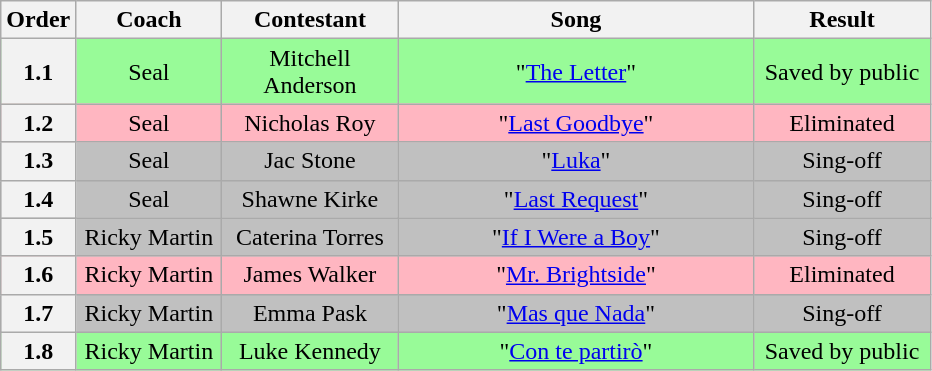<table class="wikitable plainrowheaders sortable" style="text-align: center; width: auto;">
<tr>
<th scope="col" style="width:36px;">Order</th>
<th scope="col" style="width:90px;">Coach</th>
<th scope="col" style="width:110px;">Contestant</th>
<th scope="col" style="width:230px;">Song</th>
<th scope="col" style="width:110px;">Result</th>
</tr>
<tr style="background:palegreen">
<th scope="row">1.1</th>
<td>Seal</td>
<td>Mitchell Anderson</td>
<td>"<a href='#'>The Letter</a>"</td>
<td>Saved by public</td>
</tr>
<tr style="background:lightpink">
<th scope="row">1.2</th>
<td>Seal</td>
<td>Nicholas Roy</td>
<td>"<a href='#'>Last Goodbye</a>"</td>
<td>Eliminated</td>
</tr>
<tr style="background:silver;">
<th scope="row">1.3</th>
<td>Seal</td>
<td>Jac Stone</td>
<td>"<a href='#'>Luka</a>"</td>
<td>Sing-off</td>
</tr>
<tr style="background:silver;">
<th scope="row">1.4</th>
<td>Seal</td>
<td>Shawne Kirke</td>
<td>"<a href='#'>Last Request</a>"</td>
<td>Sing-off</td>
</tr>
<tr style="background:silver;">
<th scope="row">1.5</th>
<td>Ricky Martin</td>
<td>Caterina Torres</td>
<td>"<a href='#'>If I Were a Boy</a>"</td>
<td>Sing-off</td>
</tr>
<tr style="background:lightpink">
<th scope="row">1.6</th>
<td>Ricky Martin</td>
<td>James Walker</td>
<td>"<a href='#'>Mr. Brightside</a>"</td>
<td>Eliminated</td>
</tr>
<tr style="background:silver;">
<th scope="row">1.7</th>
<td>Ricky Martin</td>
<td>Emma Pask</td>
<td>"<a href='#'>Mas que Nada</a>"</td>
<td>Sing-off</td>
</tr>
<tr style="background:palegreen">
<th scope="row">1.8</th>
<td>Ricky Martin</td>
<td>Luke Kennedy</td>
<td>"<a href='#'>Con te partirò</a>"</td>
<td>Saved by public</td>
</tr>
</table>
